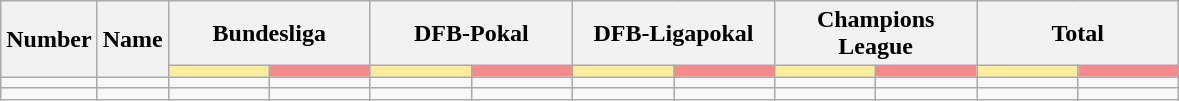<table class="wikitable" style="text-align:center;">
<tr style="text-align:center;">
<th rowspan="2">Number</th>
<th rowspan="2">Name</th>
<th colspan="2">Bundesliga</th>
<th colspan="2">DFB-Pokal</th>
<th colspan="2">DFB-Ligapokal</th>
<th colspan="2">Champions League</th>
<th colspan="2">Total</th>
</tr>
<tr>
<th style="width:60px; background:#fe9;"></th>
<th style="width:60px; background:#ff8888;"></th>
<th style="width:60px; background:#fe9;"></th>
<th style="width:60px; background:#ff8888;"></th>
<th style="width:60px; background:#fe9;"></th>
<th style="width:60px; background:#ff8888;"></th>
<th style="width:60px; background:#fe9;"></th>
<th style="width:60px; background:#ff8888;"></th>
<th style="width:60px; background:#fe9;"></th>
<th style="width:60px; background:#ff8888;"></th>
</tr>
<tr>
<td></td>
<td></td>
<td></td>
<td></td>
<td></td>
<td></td>
<td></td>
<td></td>
<td></td>
<td></td>
<td><strong> </strong></td>
<td><strong> </strong></td>
</tr>
<tr>
<td></td>
<td></td>
<td></td>
<td></td>
<td></td>
<td></td>
<td></td>
<td></td>
<td></td>
<td></td>
<td><strong> </strong></td>
<td><strong> </strong></td>
</tr>
</table>
